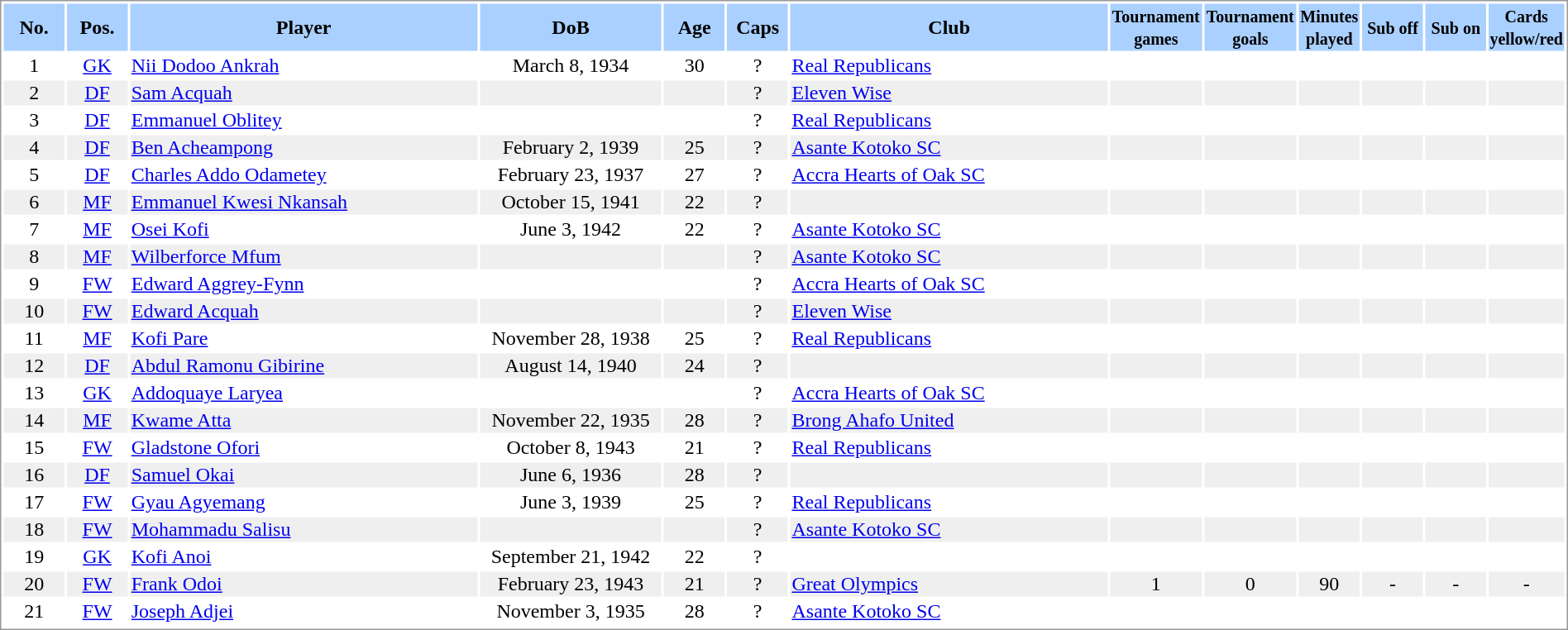<table border="0" width="100%" style="border: 1px solid #999; background-color:#FFFFFF; text-align:center">
<tr align="center" bgcolor="#AAD0FF">
<th width=4%>No.</th>
<th width=4%>Pos.</th>
<th width=23%>Player</th>
<th width=12%>DoB</th>
<th width=4%>Age</th>
<th width=4%>Caps</th>
<th width=21%>Club</th>
<th width=6%><small>Tournament<br>games</small></th>
<th width=6%><small>Tournament<br>goals</small></th>
<th width=4%><small>Minutes<br>played</small></th>
<th width=4%><small>Sub off</small></th>
<th width=4%><small>Sub on</small></th>
<th width=4%><small>Cards<br>yellow/red</small></th>
</tr>
<tr>
<td>1</td>
<td><a href='#'>GK</a></td>
<td align="left"><a href='#'>Nii Dodoo Ankrah</a></td>
<td>March 8, 1934</td>
<td>30</td>
<td>?</td>
<td align="left"> <a href='#'>Real Republicans</a></td>
<td></td>
<td></td>
<td></td>
<td></td>
<td></td>
<td></td>
</tr>
<tr bgcolor="#EFEFEF">
<td>2</td>
<td><a href='#'>DF</a></td>
<td align="left"><a href='#'>Sam Acquah</a></td>
<td></td>
<td></td>
<td>?</td>
<td align="left"> <a href='#'>Eleven Wise</a></td>
<td></td>
<td></td>
<td></td>
<td></td>
<td></td>
<td></td>
</tr>
<tr>
<td>3</td>
<td><a href='#'>DF</a></td>
<td align="left"><a href='#'>Emmanuel Oblitey</a></td>
<td></td>
<td></td>
<td>?</td>
<td align="left"> <a href='#'>Real Republicans</a></td>
<td></td>
<td></td>
<td></td>
<td></td>
<td></td>
<td></td>
</tr>
<tr bgcolor="#EFEFEF">
<td>4</td>
<td><a href='#'>DF</a></td>
<td align="left"><a href='#'>Ben Acheampong</a></td>
<td>February 2, 1939</td>
<td>25</td>
<td>?</td>
<td align="left"> <a href='#'>Asante Kotoko SC</a></td>
<td></td>
<td></td>
<td></td>
<td></td>
<td></td>
<td></td>
</tr>
<tr>
<td>5</td>
<td><a href='#'>DF</a></td>
<td align="left"><a href='#'>Charles Addo Odametey</a></td>
<td>February 23, 1937</td>
<td>27</td>
<td>?</td>
<td align="left"> <a href='#'>Accra Hearts of Oak SC</a></td>
<td></td>
<td></td>
<td></td>
<td></td>
<td></td>
<td></td>
</tr>
<tr bgcolor="#EFEFEF">
<td>6</td>
<td><a href='#'>MF</a></td>
<td align="left"><a href='#'>Emmanuel Kwesi Nkansah</a></td>
<td>October 15, 1941</td>
<td>22</td>
<td>?</td>
<td align="left"></td>
<td></td>
<td></td>
<td></td>
<td></td>
<td></td>
<td></td>
</tr>
<tr>
<td>7</td>
<td><a href='#'>MF</a></td>
<td align="left"><a href='#'>Osei Kofi</a></td>
<td>June 3, 1942</td>
<td>22</td>
<td>?</td>
<td align="left"> <a href='#'>Asante Kotoko SC</a></td>
<td></td>
<td></td>
<td></td>
<td></td>
<td></td>
<td></td>
</tr>
<tr bgcolor="#EFEFEF">
<td>8</td>
<td><a href='#'>MF</a></td>
<td align="left"><a href='#'>Wilberforce Mfum</a></td>
<td></td>
<td></td>
<td>?</td>
<td align="left"> <a href='#'>Asante Kotoko SC</a></td>
<td></td>
<td></td>
<td></td>
<td></td>
<td></td>
<td></td>
</tr>
<tr>
<td>9</td>
<td><a href='#'>FW</a></td>
<td align="left"><a href='#'>Edward Aggrey-Fynn</a></td>
<td></td>
<td></td>
<td>?</td>
<td align="left"> <a href='#'>Accra Hearts of Oak SC</a></td>
<td></td>
<td></td>
<td></td>
<td></td>
<td></td>
<td></td>
</tr>
<tr bgcolor="#EFEFEF">
<td>10</td>
<td><a href='#'>FW</a></td>
<td align="left"><a href='#'>Edward Acquah</a></td>
<td></td>
<td></td>
<td>?</td>
<td align="left"> <a href='#'>Eleven Wise</a></td>
<td></td>
<td></td>
<td></td>
<td></td>
<td></td>
<td></td>
</tr>
<tr>
<td>11</td>
<td><a href='#'>MF</a></td>
<td align="left"><a href='#'>Kofi Pare</a></td>
<td>November 28, 1938</td>
<td>25</td>
<td>?</td>
<td align="left"> <a href='#'>Real Republicans</a></td>
<td></td>
<td></td>
<td></td>
<td></td>
<td></td>
<td></td>
</tr>
<tr bgcolor="#EFEFEF">
<td>12</td>
<td><a href='#'>DF</a></td>
<td align="left"><a href='#'>Abdul Ramonu Gibirine</a></td>
<td>August 14, 1940</td>
<td>24</td>
<td>?</td>
<td align="left"></td>
<td></td>
<td></td>
<td></td>
<td></td>
<td></td>
<td></td>
</tr>
<tr>
<td>13</td>
<td><a href='#'>GK</a></td>
<td align="left"><a href='#'>Addoquaye Laryea</a></td>
<td></td>
<td></td>
<td>?</td>
<td align="left"> <a href='#'>Accra Hearts of Oak SC</a></td>
<td></td>
<td></td>
<td></td>
<td></td>
<td></td>
<td></td>
</tr>
<tr bgcolor="#EFEFEF">
<td>14</td>
<td><a href='#'>MF</a></td>
<td align="left"><a href='#'>Kwame Atta</a></td>
<td>November 22, 1935</td>
<td>28</td>
<td>?</td>
<td align="left"> <a href='#'>Brong Ahafo United</a></td>
<td></td>
<td></td>
<td></td>
<td></td>
<td></td>
<td></td>
</tr>
<tr>
<td>15</td>
<td><a href='#'>FW</a></td>
<td align="left"><a href='#'>Gladstone Ofori</a></td>
<td>October 8, 1943</td>
<td>21</td>
<td>?</td>
<td align="left"> <a href='#'>Real Republicans</a></td>
<td></td>
<td></td>
<td></td>
<td></td>
<td></td>
<td></td>
</tr>
<tr bgcolor="#EFEFEF">
<td>16</td>
<td><a href='#'>DF</a></td>
<td align="left"><a href='#'>Samuel Okai</a></td>
<td>June 6, 1936</td>
<td>28</td>
<td>?</td>
<td align="left"></td>
<td></td>
<td></td>
<td></td>
<td></td>
<td></td>
<td></td>
</tr>
<tr>
<td>17</td>
<td><a href='#'>FW</a></td>
<td align="left"><a href='#'>Gyau Agyemang</a></td>
<td>June 3, 1939</td>
<td>25</td>
<td>?</td>
<td align="left"> <a href='#'>Real Republicans</a></td>
<td></td>
<td></td>
<td></td>
<td></td>
<td></td>
<td></td>
</tr>
<tr bgcolor="#EFEFEF">
<td>18</td>
<td><a href='#'>FW</a></td>
<td align="left"><a href='#'>Mohammadu Salisu</a></td>
<td></td>
<td></td>
<td>?</td>
<td align="left"> <a href='#'>Asante Kotoko SC</a></td>
<td></td>
<td></td>
<td></td>
<td></td>
<td></td>
<td></td>
</tr>
<tr>
<td>19</td>
<td><a href='#'>GK</a></td>
<td align="left"><a href='#'>Kofi Anoi</a></td>
<td>September 21, 1942</td>
<td>22</td>
<td>?</td>
<td align="left"></td>
<td></td>
<td></td>
<td></td>
<td></td>
<td></td>
<td></td>
</tr>
<tr bgcolor="#EFEFEF">
<td>20</td>
<td><a href='#'>FW</a></td>
<td align="left"><a href='#'>Frank Odoi</a></td>
<td>February 23, 1943</td>
<td>21</td>
<td>?</td>
<td align="left"> <a href='#'>Great Olympics</a></td>
<td>1</td>
<td>0</td>
<td>90</td>
<td>-</td>
<td>-</td>
<td>-</td>
</tr>
<tr>
<td>21</td>
<td><a href='#'>FW</a></td>
<td align="left"><a href='#'>Joseph Adjei</a></td>
<td>November 3, 1935</td>
<td>28</td>
<td>?</td>
<td align="left"> <a href='#'>Asante Kotoko SC</a></td>
<td></td>
<td></td>
<td></td>
<td></td>
<td></td>
<td></td>
</tr>
<tr>
</tr>
</table>
